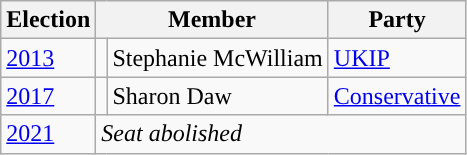<table class="wikitable">
<tr>
<th>Election</th>
<th colspan="2">Member</th>
<th>Party</th>
</tr>
<tr>
<td><a href='#'>2013</a></td>
<td rowspan="1" style="background-color: "></td>
<td rowspan="1">Stephanie McWilliam</td>
<td rowspan="1"><a href='#'>UKIP</a></td>
</tr>
<tr>
<td><a href='#'>2017</a></td>
<td rowspan="1" style="background-color: "></td>
<td rowspan="1">Sharon Daw</td>
<td rowspan="1"><a href='#'>Conservative</a></td>
</tr>
<tr>
<td><a href='#'>2021</a></td>
<td colspan="3"><em>Seat abolished</em></td>
</tr>
</table>
